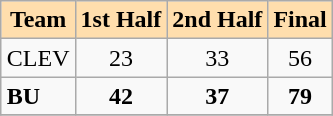<table class="wikitable" align=right>
<tr bgcolor=#ffdead align=center>
<td><strong>Team</strong></td>
<td><strong>1st Half</strong></td>
<td><strong>2nd Half</strong></td>
<td><strong>Final</strong></td>
</tr>
<tr>
<td>CLEV</td>
<td align=center>23</td>
<td align=center>33</td>
<td align=center>56</td>
</tr>
<tr>
<td><strong>BU</strong></td>
<td align=center><strong>42</strong></td>
<td align=center><strong>37</strong></td>
<td align=center><strong>79</strong></td>
</tr>
<tr>
</tr>
</table>
